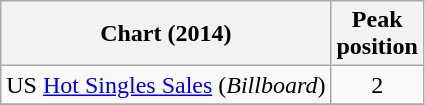<table class="wikitable sortable">
<tr>
<th>Chart (2014)</th>
<th>Peak<br>position</th>
</tr>
<tr>
<td>US <a href='#'>Hot Singles Sales</a> (<em>Billboard</em>)</td>
<td style="text-align:center;">2</td>
</tr>
<tr>
</tr>
</table>
